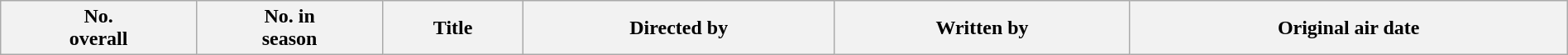<table class="wikitable plainrowheaders" style="width:100%; background:#fff;">
<tr>
<th style="background:#;">No.<br>overall</th>
<th style="background:#;">No. in<br>season</th>
<th style="background:#;">Title</th>
<th style="background:#;">Directed by</th>
<th style="background:#;">Written by</th>
<th style="background:#;">Original air date<br>





































</th>
</tr>
</table>
